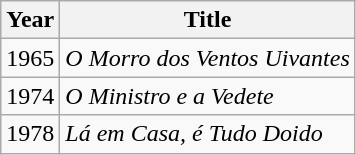<table class="wikitable">
<tr>
<th>Year</th>
<th>Title</th>
</tr>
<tr>
<td>1965</td>
<td><em>O Morro dos Ventos Uivantes</em></td>
</tr>
<tr>
<td>1974</td>
<td><em>O Ministro e a Vedete</em></td>
</tr>
<tr>
<td>1978</td>
<td><em>Lá em Casa, é Tudo Doido</em></td>
</tr>
</table>
